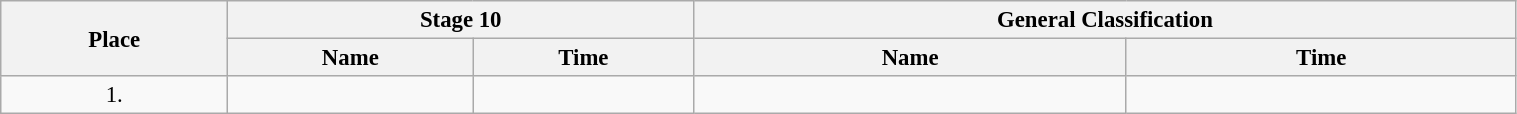<table class=wikitable style="font-size:95%" width="80%">
<tr>
<th rowspan="2">Place</th>
<th colspan="2">Stage 10</th>
<th colspan="2">General Classification</th>
</tr>
<tr>
<th>Name</th>
<th>Time</th>
<th>Name</th>
<th>Time</th>
</tr>
<tr>
<td align="center">1.</td>
<td></td>
<td></td>
<td></td>
<td></td>
</tr>
</table>
